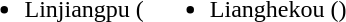<table>
<tr>
<td valign="top"><br><ul><li>Linjiangpu (</li></ul></td>
<td valign="top"><br><ul><li>Lianghekou ()</li></ul></td>
</tr>
</table>
